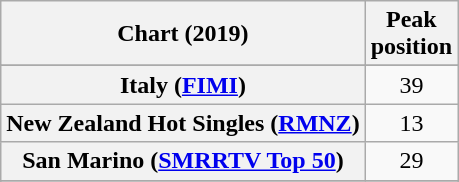<table class="wikitable sortable plainrowheaders" style="text-align:center">
<tr>
<th scope="col">Chart (2019)</th>
<th scope="col">Peak<br>position</th>
</tr>
<tr>
</tr>
<tr>
</tr>
<tr>
</tr>
<tr>
<th scope="row">Italy (<a href='#'>FIMI</a>)</th>
<td>39</td>
</tr>
<tr>
<th scope="row">New Zealand Hot Singles (<a href='#'>RMNZ</a>)</th>
<td>13</td>
</tr>
<tr>
<th scope="row">San Marino (<a href='#'>SMRRTV Top 50</a>)</th>
<td>29</td>
</tr>
<tr>
</tr>
<tr>
</tr>
<tr>
</tr>
<tr>
</tr>
<tr>
</tr>
</table>
